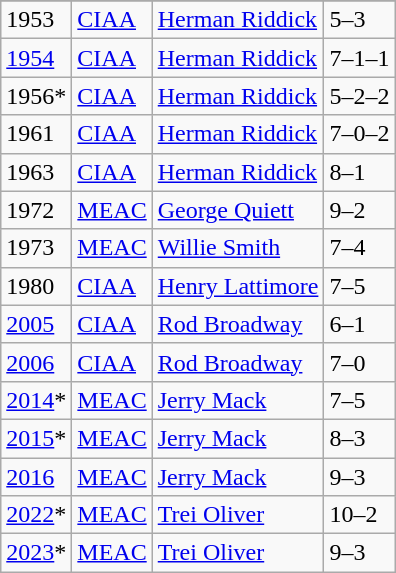<table class="wikitable">
<tr>
</tr>
<tr>
<td>1953</td>
<td><a href='#'>CIAA</a></td>
<td><a href='#'>Herman Riddick</a></td>
<td>5–3</td>
</tr>
<tr>
<td><a href='#'>1954</a></td>
<td><a href='#'>CIAA</a></td>
<td><a href='#'>Herman Riddick</a></td>
<td>7–1–1</td>
</tr>
<tr>
<td>1956*</td>
<td><a href='#'>CIAA</a></td>
<td><a href='#'>Herman Riddick</a></td>
<td>5–2–2</td>
</tr>
<tr>
<td>1961</td>
<td><a href='#'>CIAA</a></td>
<td><a href='#'>Herman Riddick</a></td>
<td>7–0–2</td>
</tr>
<tr>
<td>1963</td>
<td><a href='#'>CIAA</a></td>
<td><a href='#'>Herman Riddick</a></td>
<td>8–1</td>
</tr>
<tr>
<td>1972</td>
<td><a href='#'>MEAC</a></td>
<td><a href='#'>George Quiett</a></td>
<td>9–2</td>
</tr>
<tr>
<td>1973</td>
<td><a href='#'>MEAC</a></td>
<td><a href='#'>Willie Smith</a></td>
<td>7–4</td>
</tr>
<tr>
<td>1980</td>
<td><a href='#'>CIAA</a></td>
<td><a href='#'>Henry Lattimore</a></td>
<td>7–5</td>
</tr>
<tr>
<td><a href='#'>2005</a></td>
<td><a href='#'>CIAA</a></td>
<td><a href='#'>Rod Broadway</a></td>
<td>6–1</td>
</tr>
<tr>
<td><a href='#'>2006</a></td>
<td><a href='#'>CIAA</a></td>
<td><a href='#'>Rod Broadway</a></td>
<td>7–0</td>
</tr>
<tr>
<td><a href='#'>2014</a>*</td>
<td><a href='#'>MEAC</a></td>
<td><a href='#'>Jerry Mack</a></td>
<td>7–5</td>
</tr>
<tr>
<td><a href='#'>2015</a>*</td>
<td><a href='#'>MEAC</a></td>
<td><a href='#'>Jerry Mack</a></td>
<td>8–3</td>
</tr>
<tr>
<td><a href='#'>2016</a></td>
<td><a href='#'>MEAC</a></td>
<td><a href='#'>Jerry Mack</a></td>
<td>9–3</td>
</tr>
<tr>
<td><a href='#'>2022</a>*</td>
<td><a href='#'>MEAC</a></td>
<td><a href='#'>Trei Oliver</a></td>
<td>10–2</td>
</tr>
<tr>
<td><a href='#'>2023</a>*</td>
<td><a href='#'>MEAC</a></td>
<td><a href='#'>Trei Oliver</a></td>
<td>9–3</td>
</tr>
</table>
